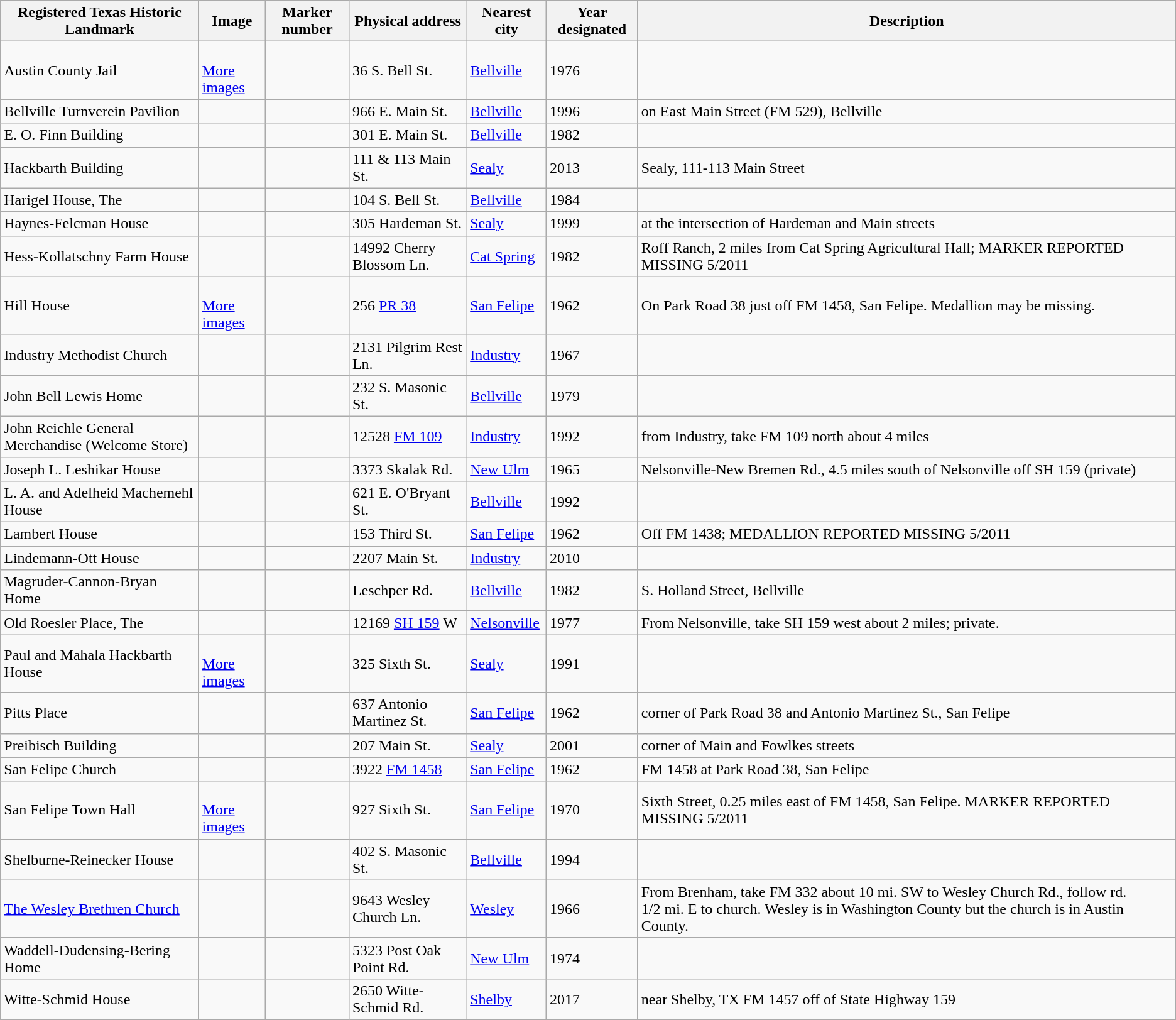<table class="wikitable sortable">
<tr>
<th>Registered Texas Historic Landmark</th>
<th>Image</th>
<th>Marker number</th>
<th>Physical address</th>
<th>Nearest city</th>
<th>Year designated</th>
<th>Description</th>
</tr>
<tr>
<td>Austin County Jail</td>
<td><br> <a href='#'>More images</a></td>
<td></td>
<td>36 S. Bell St.<br></td>
<td><a href='#'>Bellville</a></td>
<td>1976</td>
<td></td>
</tr>
<tr>
<td>Bellville Turnverein Pavilion</td>
<td></td>
<td></td>
<td>966 E. Main St.<br></td>
<td><a href='#'>Bellville</a></td>
<td>1996</td>
<td>on East Main Street (FM 529), Bellville</td>
</tr>
<tr>
<td>E. O. Finn Building</td>
<td></td>
<td></td>
<td>301 E. Main St.<br></td>
<td><a href='#'>Bellville</a></td>
<td>1982</td>
<td></td>
</tr>
<tr>
<td>Hackbarth Building</td>
<td></td>
<td></td>
<td>111 & 113 Main St.<br></td>
<td><a href='#'>Sealy</a></td>
<td>2013</td>
<td>Sealy, 111-113 Main Street</td>
</tr>
<tr>
<td>Harigel House, The</td>
<td></td>
<td></td>
<td>104 S. Bell St.<br></td>
<td><a href='#'>Bellville</a></td>
<td>1984</td>
<td></td>
</tr>
<tr>
<td>Haynes-Felcman House</td>
<td></td>
<td></td>
<td>305 Hardeman St.<br></td>
<td><a href='#'>Sealy</a></td>
<td>1999</td>
<td>at the intersection of Hardeman and Main streets</td>
</tr>
<tr>
<td>Hess-Kollatschny Farm House</td>
<td></td>
<td></td>
<td>14992 Cherry Blossom Ln.<br></td>
<td><a href='#'>Cat Spring</a></td>
<td>1982</td>
<td>Roff Ranch, 2 miles from Cat Spring Agricultural Hall; MARKER REPORTED MISSING 5/2011</td>
</tr>
<tr>
<td>Hill House</td>
<td><br> <a href='#'>More images</a></td>
<td></td>
<td>256 <a href='#'>PR 38</a><br></td>
<td><a href='#'>San Felipe</a></td>
<td>1962</td>
<td>On Park Road 38 just off FM 1458, San Felipe. Medallion may be missing.</td>
</tr>
<tr>
<td>Industry Methodist Church</td>
<td></td>
<td></td>
<td>2131 Pilgrim Rest Ln.<br></td>
<td><a href='#'>Industry</a></td>
<td>1967</td>
<td></td>
</tr>
<tr>
<td>John Bell Lewis Home</td>
<td></td>
<td></td>
<td>232 S. Masonic St.<br></td>
<td><a href='#'>Bellville</a></td>
<td>1979</td>
<td></td>
</tr>
<tr>
<td>John Reichle General Merchandise (Welcome Store)</td>
<td></td>
<td></td>
<td>12528 <a href='#'>FM 109</a><br></td>
<td><a href='#'>Industry</a></td>
<td>1992</td>
<td>from Industry, take FM 109 north about 4 miles</td>
</tr>
<tr>
<td>Joseph L. Leshikar House</td>
<td></td>
<td></td>
<td>3373 Skalak Rd.<br></td>
<td><a href='#'>New Ulm</a></td>
<td>1965</td>
<td>Nelsonville-New Bremen Rd., 4.5 miles south of Nelsonville off SH 159 (private)</td>
</tr>
<tr>
<td>L. A. and Adelheid Machemehl House</td>
<td></td>
<td></td>
<td>621 E. O'Bryant St.<br></td>
<td><a href='#'>Bellville</a></td>
<td>1992</td>
<td></td>
</tr>
<tr>
<td>Lambert House</td>
<td></td>
<td></td>
<td>153 Third St.<br></td>
<td><a href='#'>San Felipe</a></td>
<td>1962</td>
<td>Off FM 1438; MEDALLION REPORTED MISSING 5/2011</td>
</tr>
<tr>
<td>Lindemann-Ott House</td>
<td></td>
<td></td>
<td>2207 Main St.<br></td>
<td><a href='#'>Industry</a></td>
<td>2010</td>
<td></td>
</tr>
<tr>
<td>Magruder-Cannon-Bryan Home</td>
<td></td>
<td></td>
<td>Leschper Rd.<br></td>
<td><a href='#'>Bellville</a></td>
<td>1982</td>
<td>S. Holland Street, Bellville</td>
</tr>
<tr>
<td>Old Roesler Place, The</td>
<td></td>
<td></td>
<td>12169 <a href='#'>SH 159</a> W<br></td>
<td><a href='#'>Nelsonville</a></td>
<td>1977</td>
<td>From Nelsonville, take SH 159 west about 2 miles; private.</td>
</tr>
<tr>
<td>Paul and Mahala Hackbarth House</td>
<td><br> <a href='#'>More images</a></td>
<td></td>
<td>325 Sixth St.<br></td>
<td><a href='#'>Sealy</a></td>
<td>1991</td>
<td></td>
</tr>
<tr>
<td>Pitts Place</td>
<td></td>
<td></td>
<td>637 Antonio Martinez St.<br></td>
<td><a href='#'>San Felipe</a></td>
<td>1962</td>
<td>corner of Park Road 38 and Antonio Martinez St., San Felipe</td>
</tr>
<tr>
<td>Preibisch Building</td>
<td></td>
<td></td>
<td>207 Main St.<br></td>
<td><a href='#'>Sealy</a></td>
<td>2001</td>
<td>corner of Main and Fowlkes streets</td>
</tr>
<tr>
<td>San Felipe Church</td>
<td></td>
<td></td>
<td>3922 <a href='#'>FM 1458</a><br></td>
<td><a href='#'>San Felipe</a></td>
<td>1962</td>
<td>FM 1458 at Park Road 38, San Felipe</td>
</tr>
<tr>
<td>San Felipe Town Hall</td>
<td><br> <a href='#'>More images</a></td>
<td></td>
<td>927 Sixth St.<br></td>
<td><a href='#'>San Felipe</a></td>
<td>1970</td>
<td>Sixth Street, 0.25 miles east of FM 1458, San Felipe. MARKER REPORTED MISSING 5/2011</td>
</tr>
<tr>
<td>Shelburne-Reinecker House</td>
<td></td>
<td></td>
<td>402 S. Masonic St.<br></td>
<td><a href='#'>Bellville</a></td>
<td>1994</td>
<td></td>
</tr>
<tr>
<td><a href='#'>The Wesley Brethren Church</a></td>
<td></td>
<td></td>
<td>9643 Wesley Church Ln.<br></td>
<td><a href='#'>Wesley</a></td>
<td>1966</td>
<td>From Brenham, take FM 332 about 10 mi. SW to Wesley Church Rd., follow rd. 1/2 mi. E to church. Wesley is in Washington County but the church is in Austin County.</td>
</tr>
<tr>
<td>Waddell-Dudensing-Bering Home</td>
<td></td>
<td></td>
<td>5323 Post Oak Point Rd.<br></td>
<td><a href='#'>New Ulm</a></td>
<td>1974</td>
<td></td>
</tr>
<tr>
<td>Witte-Schmid House</td>
<td></td>
<td></td>
<td>2650 Witte-Schmid Rd.<br></td>
<td><a href='#'>Shelby</a></td>
<td>2017</td>
<td>near Shelby, TX FM 1457 off of State Highway 159</td>
</tr>
</table>
